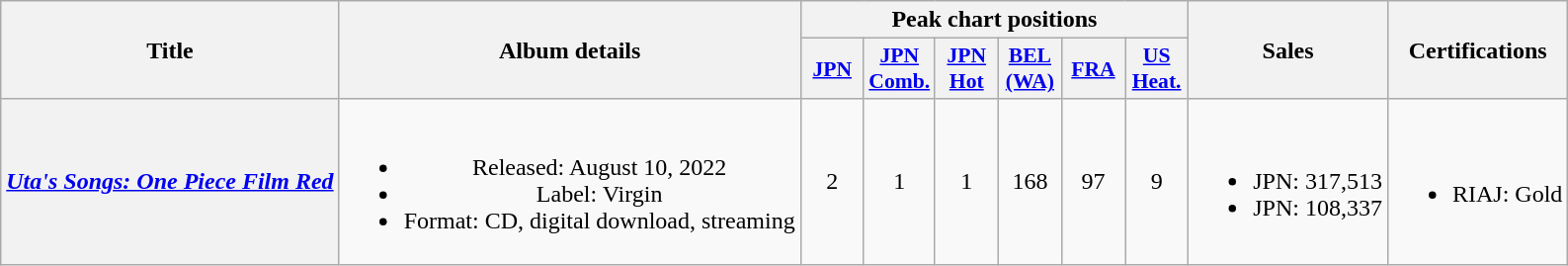<table class="wikitable plainrowheaders" style="text-align:center">
<tr>
<th scope="col" rowspan="2">Title</th>
<th scope="col" rowspan="2">Album details</th>
<th scope="col" colspan="6">Peak chart positions</th>
<th scope="col" rowspan="2">Sales</th>
<th scope="col" rowspan="2">Certifications</th>
</tr>
<tr>
<th scope="col" style="width:2.5em;font-size:90%;"><a href='#'>JPN</a><br></th>
<th scope="col" style="width:2.5em;font-size:90%;"><a href='#'>JPN<br>Comb.</a><br></th>
<th scope="col" style="width:2.5em;font-size:90%;"><a href='#'>JPN<br>Hot</a><br></th>
<th scope="col" style="width:2.5em;font-size:90%;"><a href='#'>BEL<br>(WA)</a><br></th>
<th scope="col" style="width:2.5em;font-size:90%;"><a href='#'>FRA</a><br></th>
<th scope="col" style="width:2.5em;font-size:90%;"><a href='#'>US</a><br><a href='#'>Heat.</a><br></th>
</tr>
<tr>
<th scope="row"><em><a href='#'>Uta's Songs: One Piece Film Red</a></em></th>
<td><br><ul><li>Released: August 10, 2022</li><li>Label: Virgin</li><li>Format: CD, digital download, streaming</li></ul></td>
<td>2</td>
<td>1</td>
<td>1</td>
<td>168</td>
<td>97</td>
<td>9</td>
<td><br><ul><li>JPN: 317,513 </li><li>JPN: 108,337 </li></ul></td>
<td><br><ul><li>RIAJ: Gold</li></ul></td>
</tr>
</table>
